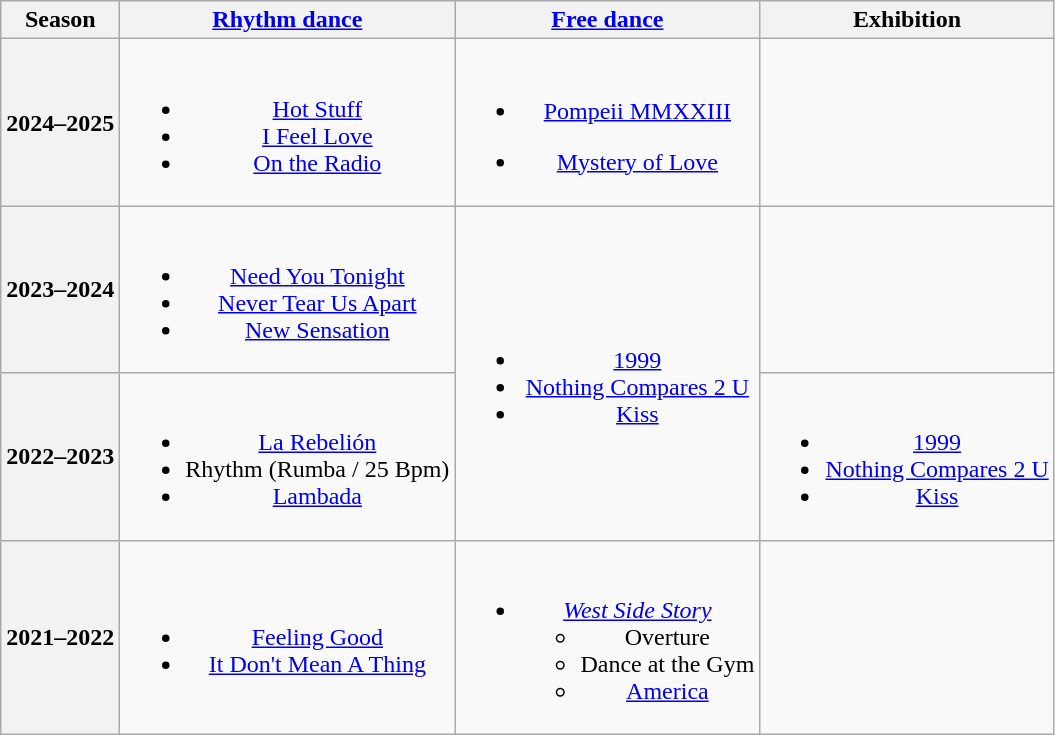<table class=wikitable style=text-align:center>
<tr>
<th>Season</th>
<th><a href='#'>Rhythm dance</a></th>
<th><a href='#'>Free dance</a></th>
<th>Exhibition</th>
</tr>
<tr>
<th>2024–2025 <br> </th>
<td><br><ul><li><a href='#'>Hot Stuff</a></li><li><a href='#'>I Feel Love</a></li><li><a href='#'>On the Radio</a></li></ul></td>
<td><br><ul><li><a href='#'>Pompeii MMXXIII</a></li></ul><ul><li><a href='#'>Mystery of Love</a></li></ul></td>
<td></td>
</tr>
<tr>
<th>2023–2024 <br> </th>
<td><br><ul><li><a href='#'>Need You Tonight</a></li><li><a href='#'>Never Tear Us Apart</a></li><li><a href='#'>New Sensation</a> <br> </li></ul></td>
<td rowspan=2><br><ul><li><a href='#'>1999</a></li><li><a href='#'>Nothing Compares 2 U</a></li><li><a href='#'>Kiss</a> <br> </li></ul></td>
<td></td>
</tr>
<tr>
<th>2022–2023 <br> </th>
<td><br><ul><li> <a href='#'>La Rebelión</a> <br> </li><li> Rhythm (Rumba / 25 Bpm) <br> </li><li> <a href='#'>Lambada</a> <br> </li></ul></td>
<td><br><ul><li><a href='#'>1999</a></li><li><a href='#'>Nothing Compares 2 U</a></li><li><a href='#'>Kiss</a> <br> </li></ul></td>
</tr>
<tr>
<th>2021–2022 <br> </th>
<td><br><ul><li> <a href='#'>Feeling Good</a> <br> </li><li> <a href='#'>It Don't Mean A Thing</a> <br> </li></ul></td>
<td><br><ul><li><em><a href='#'>West Side Story</a></em><ul><li>Overture</li><li>Dance at the Gym</li><li><a href='#'>America</a> <br> </li></ul></li></ul></td>
<td></td>
</tr>
</table>
